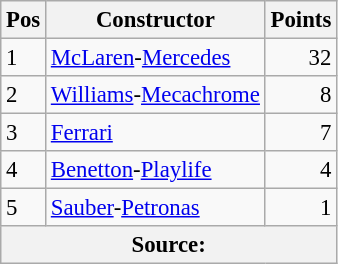<table class="wikitable" style="font-size: 95%;">
<tr>
<th>Pos</th>
<th>Constructor</th>
<th>Points</th>
</tr>
<tr>
<td>1</td>
<td> <a href='#'>McLaren</a>-<a href='#'>Mercedes</a></td>
<td align="right">32</td>
</tr>
<tr>
<td>2</td>
<td>  <a href='#'>Williams</a>-<a href='#'>Mecachrome</a></td>
<td align="right">8</td>
</tr>
<tr>
<td>3</td>
<td> <a href='#'>Ferrari</a></td>
<td align="right">7</td>
</tr>
<tr>
<td>4</td>
<td> <a href='#'>Benetton</a>-<a href='#'>Playlife</a></td>
<td align="right">4</td>
</tr>
<tr>
<td>5</td>
<td> <a href='#'>Sauber</a>-<a href='#'>Petronas</a></td>
<td align="right">1</td>
</tr>
<tr>
<th colspan=4>Source:</th>
</tr>
</table>
